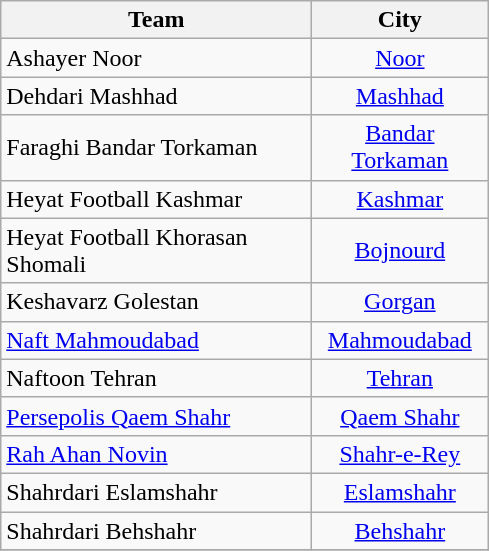<table class="wikitable" style="text-align: Center;">
<tr>
<th width=200>Team</th>
<th width=110>City</th>
</tr>
<tr>
<td align="left">Ashayer Noor</td>
<td><a href='#'>Noor</a></td>
</tr>
<tr>
<td align="left">Dehdari Mashhad</td>
<td><a href='#'>Mashhad</a></td>
</tr>
<tr>
<td align="left">Faraghi Bandar Torkaman</td>
<td><a href='#'>Bandar Torkaman</a></td>
</tr>
<tr>
<td align="left">Heyat Football Kashmar</td>
<td><a href='#'>Kashmar</a></td>
</tr>
<tr>
<td align="left">Heyat Football Khorasan Shomali</td>
<td><a href='#'>Bojnourd</a></td>
</tr>
<tr>
<td align="left">Keshavarz Golestan</td>
<td><a href='#'>Gorgan</a></td>
</tr>
<tr>
<td align="left"><a href='#'>Naft Mahmoudabad</a></td>
<td><a href='#'>Mahmoudabad</a></td>
</tr>
<tr>
<td align="left">Naftoon Tehran</td>
<td><a href='#'>Tehran</a></td>
</tr>
<tr>
<td align="left"><a href='#'>Persepolis Qaem Shahr</a></td>
<td><a href='#'>Qaem Shahr</a></td>
</tr>
<tr>
<td align="left"><a href='#'>Rah Ahan Novin</a></td>
<td><a href='#'>Shahr-e-Rey</a></td>
</tr>
<tr>
<td align="left">Shahrdari Eslamshahr</td>
<td><a href='#'>Eslamshahr</a></td>
</tr>
<tr>
<td align="left">Shahrdari Behshahr</td>
<td><a href='#'>Behshahr</a></td>
</tr>
<tr>
</tr>
</table>
